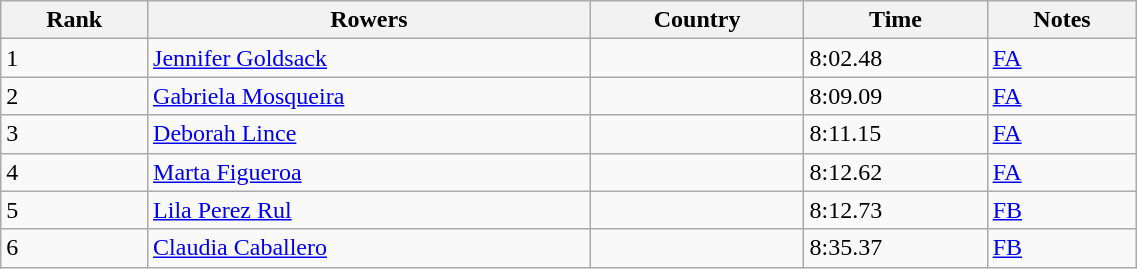<table class="wikitable" width=60%>
<tr>
<th>Rank</th>
<th>Rowers</th>
<th>Country</th>
<th>Time</th>
<th>Notes</th>
</tr>
<tr>
<td>1</td>
<td><a href='#'>Jennifer Goldsack</a></td>
<td></td>
<td>8:02.48</td>
<td><a href='#'>FA</a></td>
</tr>
<tr>
<td>2</td>
<td><a href='#'>Gabriela Mosqueira</a></td>
<td></td>
<td>8:09.09</td>
<td><a href='#'>FA</a></td>
</tr>
<tr>
<td>3</td>
<td><a href='#'>Deborah Lince</a></td>
<td></td>
<td>8:11.15</td>
<td><a href='#'>FA</a></td>
</tr>
<tr>
<td>4</td>
<td><a href='#'>Marta Figueroa</a></td>
<td></td>
<td>8:12.62</td>
<td><a href='#'>FA</a></td>
</tr>
<tr>
<td>5</td>
<td><a href='#'>Lila Perez Rul</a></td>
<td></td>
<td>8:12.73</td>
<td><a href='#'>FB</a></td>
</tr>
<tr>
<td>6</td>
<td><a href='#'>Claudia Caballero</a></td>
<td></td>
<td>8:35.37</td>
<td><a href='#'>FB</a></td>
</tr>
</table>
